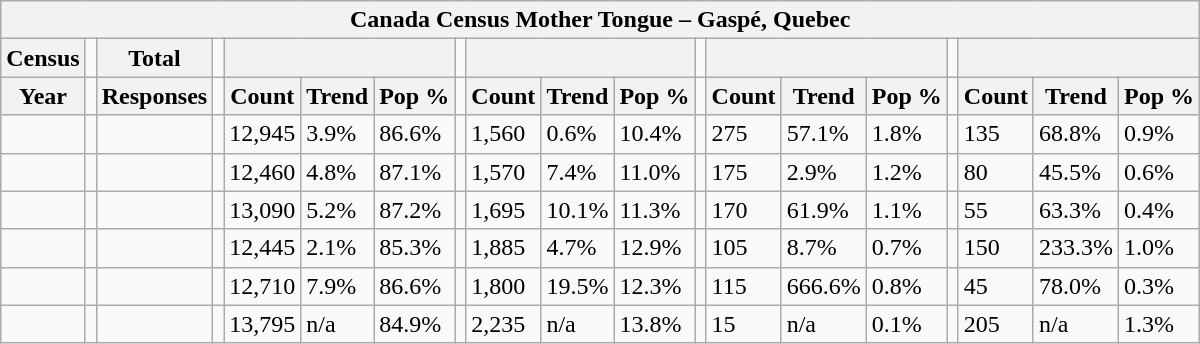<table class="wikitable">
<tr>
<th colspan="19">Canada Census Mother Tongue – Gaspé, Quebec</th>
</tr>
<tr>
<th>Census</th>
<td></td>
<th>Total</th>
<td colspan="1"></td>
<th colspan="3"></th>
<td colspan="1"></td>
<th colspan="3"></th>
<td colspan="1"></td>
<th colspan="3"></th>
<td colspan="1"></td>
<th colspan="3"></th>
</tr>
<tr>
<th>Year</th>
<td></td>
<th>Responses</th>
<td></td>
<th>Count</th>
<th>Trend</th>
<th>Pop %</th>
<td></td>
<th>Count</th>
<th>Trend</th>
<th>Pop %</th>
<td></td>
<th>Count</th>
<th>Trend</th>
<th>Pop %</th>
<td></td>
<th>Count</th>
<th>Trend</th>
<th>Pop %</th>
</tr>
<tr>
<td></td>
<td></td>
<td></td>
<td></td>
<td>12,945</td>
<td> 3.9%</td>
<td>86.6%</td>
<td></td>
<td>1,560</td>
<td> 0.6%</td>
<td>10.4%</td>
<td></td>
<td>275</td>
<td> 57.1%</td>
<td>1.8%</td>
<td></td>
<td>135</td>
<td> 68.8%</td>
<td>0.9%</td>
</tr>
<tr>
<td></td>
<td></td>
<td></td>
<td></td>
<td>12,460</td>
<td> 4.8%</td>
<td>87.1%</td>
<td></td>
<td>1,570</td>
<td> 7.4%</td>
<td>11.0%</td>
<td></td>
<td>175</td>
<td> 2.9%</td>
<td>1.2%</td>
<td></td>
<td>80</td>
<td> 45.5%</td>
<td>0.6%</td>
</tr>
<tr>
<td></td>
<td></td>
<td></td>
<td></td>
<td>13,090</td>
<td> 5.2%</td>
<td>87.2%</td>
<td></td>
<td>1,695</td>
<td> 10.1%</td>
<td>11.3%</td>
<td></td>
<td>170</td>
<td> 61.9%</td>
<td>1.1%</td>
<td></td>
<td>55</td>
<td> 63.3%</td>
<td>0.4%</td>
</tr>
<tr>
<td></td>
<td></td>
<td></td>
<td></td>
<td>12,445</td>
<td> 2.1%</td>
<td>85.3%</td>
<td></td>
<td>1,885</td>
<td> 4.7%</td>
<td>12.9%</td>
<td></td>
<td>105</td>
<td> 8.7%</td>
<td>0.7%</td>
<td></td>
<td>150</td>
<td> 233.3%</td>
<td>1.0%</td>
</tr>
<tr>
<td></td>
<td></td>
<td></td>
<td></td>
<td>12,710</td>
<td> 7.9%</td>
<td>86.6%</td>
<td></td>
<td>1,800</td>
<td> 19.5%</td>
<td>12.3%</td>
<td></td>
<td>115</td>
<td> 666.6%</td>
<td>0.8%</td>
<td></td>
<td>45</td>
<td> 78.0%</td>
<td>0.3%</td>
</tr>
<tr>
<td></td>
<td></td>
<td></td>
<td></td>
<td>13,795</td>
<td>n/a</td>
<td>84.9%</td>
<td></td>
<td>2,235</td>
<td>n/a</td>
<td>13.8%</td>
<td></td>
<td>15</td>
<td>n/a</td>
<td>0.1%</td>
<td></td>
<td>205</td>
<td>n/a</td>
<td>1.3%</td>
</tr>
</table>
